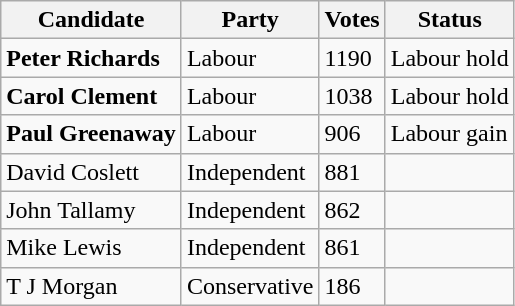<table class="wikitable sortable">
<tr>
<th>Candidate</th>
<th>Party</th>
<th>Votes</th>
<th>Status</th>
</tr>
<tr>
<td><strong>Peter Richards</strong></td>
<td>Labour</td>
<td>1190</td>
<td>Labour hold</td>
</tr>
<tr>
<td><strong>Carol Clement</strong></td>
<td>Labour</td>
<td>1038</td>
<td>Labour hold</td>
</tr>
<tr>
<td><strong>Paul Greenaway</strong></td>
<td>Labour</td>
<td>906</td>
<td>Labour gain</td>
</tr>
<tr>
<td>David Coslett</td>
<td>Independent</td>
<td>881</td>
<td></td>
</tr>
<tr>
<td>John Tallamy</td>
<td>Independent</td>
<td>862</td>
<td></td>
</tr>
<tr>
<td>Mike Lewis</td>
<td>Independent</td>
<td>861</td>
<td></td>
</tr>
<tr>
<td>T J Morgan</td>
<td>Conservative</td>
<td>186</td>
<td></td>
</tr>
</table>
